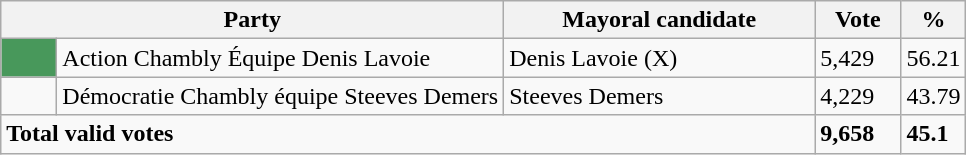<table class="wikitable">
<tr>
<th bgcolor="#DDDDFF" width="230px" colspan="2">Party</th>
<th bgcolor="#DDDDFF" width="200px">Mayoral candidate</th>
<th bgcolor="#DDDDFF" width="50px">Vote</th>
<th bgcolor="#DDDDFF" width="30px">%</th>
</tr>
<tr>
<td bgcolor=#48985B width="30px"> </td>
<td>Action Chambly Équipe Denis Lavoie</td>
<td>Denis Lavoie (X)</td>
<td>5,429</td>
<td>56.21</td>
</tr>
<tr>
<td> </td>
<td>Démocratie Chambly équipe Steeves Demers</td>
<td>Steeves Demers</td>
<td>4,229</td>
<td>43.79</td>
</tr>
<tr>
<td colspan="3"><strong>Total valid votes</strong></td>
<td><strong>9,658</strong></td>
<td><strong>45.1</strong></td>
</tr>
</table>
